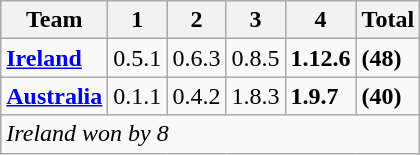<table class="wikitable">
<tr>
<th>Team</th>
<th>1</th>
<th>2</th>
<th>3</th>
<th>4</th>
<th>Total</th>
</tr>
<tr>
<td> <strong><a href='#'>Ireland</a></strong></td>
<td>0.5.1</td>
<td>0.6.3</td>
<td>0.8.5</td>
<td><strong>1.12.6</strong></td>
<td><strong>(48)</strong></td>
</tr>
<tr>
<td> <strong><a href='#'>Australia</a></strong></td>
<td>0.1.1</td>
<td>0.4.2</td>
<td>1.8.3</td>
<td><strong>1.9.7</strong></td>
<td><strong>(40)</strong></td>
</tr>
<tr>
<td colspan="6"><em>Ireland won by 8</em></td>
</tr>
</table>
